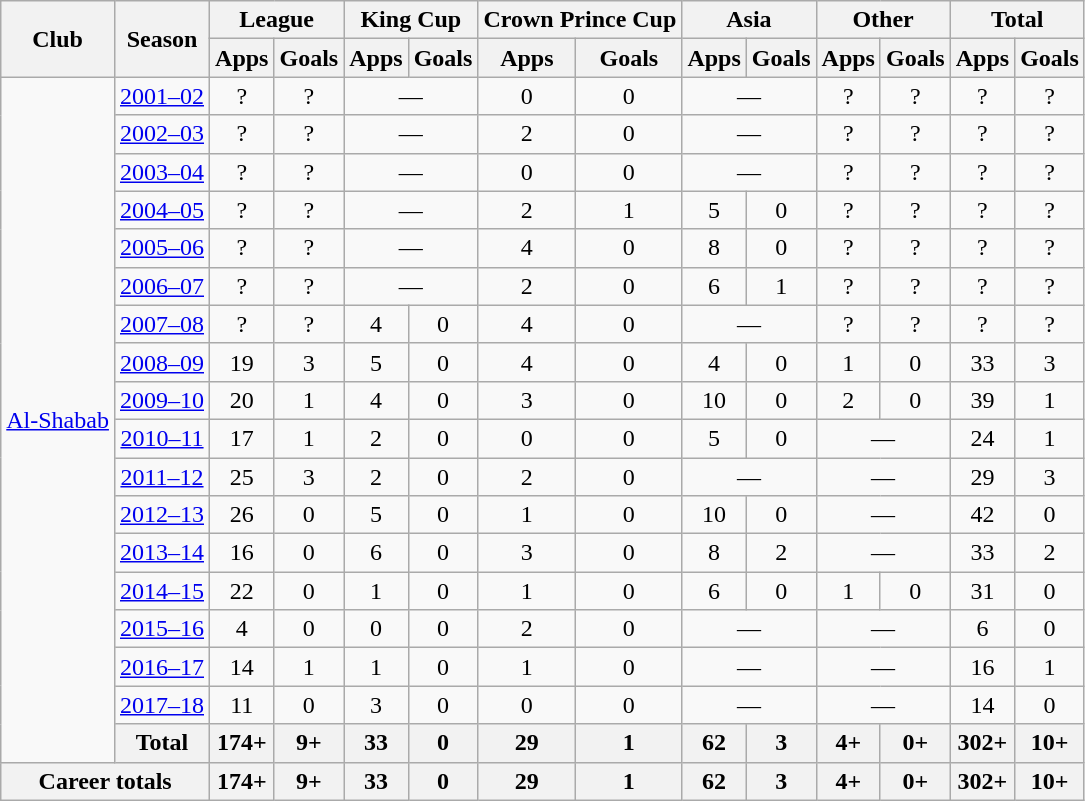<table class="wikitable" style="text-align: center">
<tr>
<th rowspan=2>Club</th>
<th rowspan=2>Season</th>
<th colspan=2>League</th>
<th colspan=2>King Cup</th>
<th colspan=2>Crown Prince Cup</th>
<th colspan=2>Asia</th>
<th colspan=2>Other</th>
<th colspan=2>Total</th>
</tr>
<tr>
<th>Apps</th>
<th>Goals</th>
<th>Apps</th>
<th>Goals</th>
<th>Apps</th>
<th>Goals</th>
<th>Apps</th>
<th>Goals</th>
<th>Apps</th>
<th>Goals</th>
<th>Apps</th>
<th>Goals</th>
</tr>
<tr>
<td rowspan=18><a href='#'>Al-Shabab</a></td>
<td><a href='#'>2001–02</a></td>
<td>?</td>
<td>?</td>
<td colspan=2>—</td>
<td>0</td>
<td>0</td>
<td colspan=2>—</td>
<td>?</td>
<td>?</td>
<td>?</td>
<td>?</td>
</tr>
<tr>
<td><a href='#'>2002–03</a></td>
<td>?</td>
<td>?</td>
<td colspan=2>—</td>
<td>2</td>
<td>0</td>
<td colspan=2>—</td>
<td>?</td>
<td>?</td>
<td>?</td>
<td>?</td>
</tr>
<tr>
<td><a href='#'>2003–04</a></td>
<td>?</td>
<td>?</td>
<td colspan=2>—</td>
<td>0</td>
<td>0</td>
<td colspan=2>—</td>
<td>?</td>
<td>?</td>
<td>?</td>
<td>?</td>
</tr>
<tr>
<td><a href='#'>2004–05</a></td>
<td>?</td>
<td>?</td>
<td colspan=2>—</td>
<td>2</td>
<td>1</td>
<td>5</td>
<td>0</td>
<td>?</td>
<td>?</td>
<td>?</td>
<td>?</td>
</tr>
<tr>
<td><a href='#'>2005–06</a></td>
<td>?</td>
<td>?</td>
<td colspan=2>—</td>
<td>4</td>
<td>0</td>
<td>8</td>
<td>0</td>
<td>?</td>
<td>?</td>
<td>?</td>
<td>?</td>
</tr>
<tr>
<td><a href='#'>2006–07</a></td>
<td>?</td>
<td>?</td>
<td colspan=2>—</td>
<td>2</td>
<td>0</td>
<td>6</td>
<td>1</td>
<td>?</td>
<td>?</td>
<td>?</td>
<td>?</td>
</tr>
<tr>
<td><a href='#'>2007–08</a></td>
<td>?</td>
<td>?</td>
<td>4</td>
<td>0</td>
<td>4</td>
<td>0</td>
<td colspan=2>—</td>
<td>?</td>
<td>?</td>
<td>?</td>
<td>?</td>
</tr>
<tr>
<td><a href='#'>2008–09</a></td>
<td>19</td>
<td>3</td>
<td>5</td>
<td>0</td>
<td>4</td>
<td>0</td>
<td>4</td>
<td>0</td>
<td>1</td>
<td>0</td>
<td>33</td>
<td>3</td>
</tr>
<tr>
<td><a href='#'>2009–10</a></td>
<td>20</td>
<td>1</td>
<td>4</td>
<td>0</td>
<td>3</td>
<td>0</td>
<td>10</td>
<td>0</td>
<td>2</td>
<td>0</td>
<td>39</td>
<td>1</td>
</tr>
<tr>
<td><a href='#'>2010–11</a></td>
<td>17</td>
<td>1</td>
<td>2</td>
<td>0</td>
<td>0</td>
<td>0</td>
<td>5</td>
<td>0</td>
<td colspan=2>—</td>
<td>24</td>
<td>1</td>
</tr>
<tr>
<td><a href='#'>2011–12</a></td>
<td>25</td>
<td>3</td>
<td>2</td>
<td>0</td>
<td>2</td>
<td>0</td>
<td colspan=2>—</td>
<td colspan=2>—</td>
<td>29</td>
<td>3</td>
</tr>
<tr>
<td><a href='#'>2012–13</a></td>
<td>26</td>
<td>0</td>
<td>5</td>
<td>0</td>
<td>1</td>
<td>0</td>
<td>10</td>
<td>0</td>
<td colspan=2>—</td>
<td>42</td>
<td>0</td>
</tr>
<tr>
<td><a href='#'>2013–14</a></td>
<td>16</td>
<td>0</td>
<td>6</td>
<td>0</td>
<td>3</td>
<td>0</td>
<td>8</td>
<td>2</td>
<td colspan=2>—</td>
<td>33</td>
<td>2</td>
</tr>
<tr>
<td><a href='#'>2014–15</a></td>
<td>22</td>
<td>0</td>
<td>1</td>
<td>0</td>
<td>1</td>
<td>0</td>
<td>6</td>
<td>0</td>
<td>1</td>
<td>0</td>
<td>31</td>
<td>0</td>
</tr>
<tr>
<td><a href='#'>2015–16</a></td>
<td>4</td>
<td>0</td>
<td>0</td>
<td>0</td>
<td>2</td>
<td>0</td>
<td colspan=2>—</td>
<td colspan=2>—</td>
<td>6</td>
<td>0</td>
</tr>
<tr>
<td><a href='#'>2016–17</a></td>
<td>14</td>
<td>1</td>
<td>1</td>
<td>0</td>
<td>1</td>
<td>0</td>
<td colspan=2>—</td>
<td colspan=2>—</td>
<td>16</td>
<td>1</td>
</tr>
<tr>
<td><a href='#'>2017–18</a></td>
<td>11</td>
<td>0</td>
<td>3</td>
<td>0</td>
<td>0</td>
<td>0</td>
<td colspan=2>—</td>
<td colspan=2>—</td>
<td>14</td>
<td>0</td>
</tr>
<tr>
<th>Total</th>
<th>174+</th>
<th>9+</th>
<th>33</th>
<th>0</th>
<th>29</th>
<th>1</th>
<th>62</th>
<th>3</th>
<th>4+</th>
<th>0+</th>
<th>302+</th>
<th>10+</th>
</tr>
<tr>
<th colspan=2>Career totals</th>
<th>174+</th>
<th>9+</th>
<th>33</th>
<th>0</th>
<th>29</th>
<th>1</th>
<th>62</th>
<th>3</th>
<th>4+</th>
<th>0+</th>
<th>302+</th>
<th>10+</th>
</tr>
</table>
